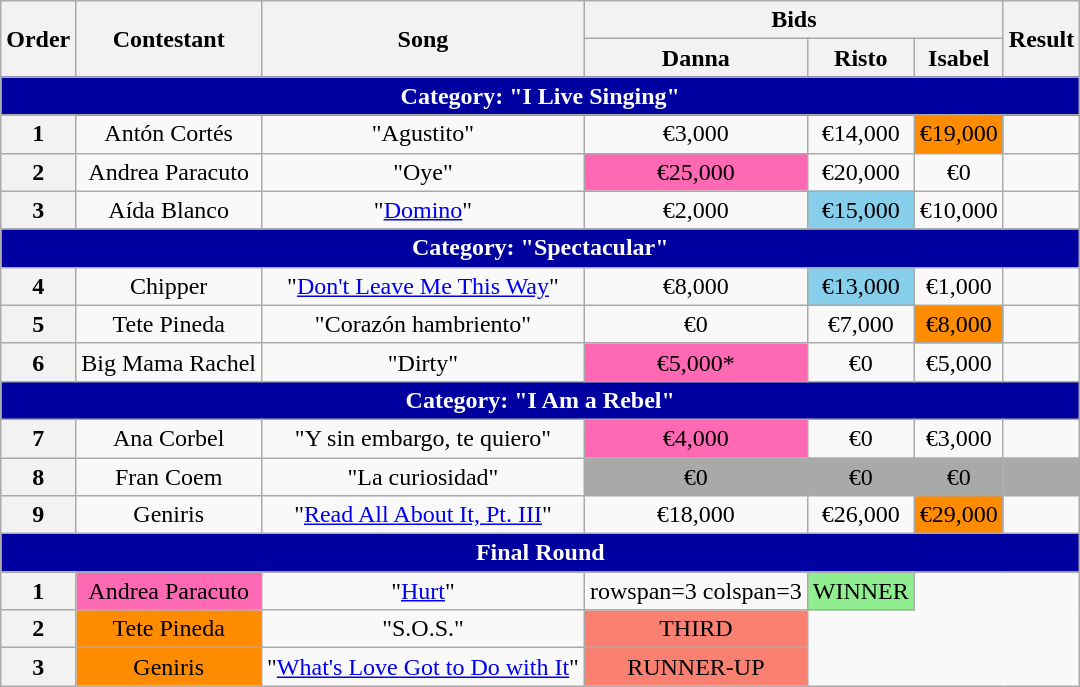<table class=wikitable>
<tr>
<th rowspan=2>Order</th>
<th rowspan=2>Contestant</th>
<th rowspan=2>Song</th>
<th colspan=3>Bids</th>
<th rowspan=2>Result</th>
</tr>
<tr>
<th>Danna</th>
<th>Risto</th>
<th>Isabel</th>
</tr>
<tr>
<th scope="col" colspan="7" style="background:#0000A0; color:white;">Category: "I Live Singing"</th>
</tr>
<tr align=center>
<th>1</th>
<td>Antón Cortés</td>
<td>"Agustito"</td>
<td>€3,000</td>
<td>€14,000</td>
<td bgcolor=DarkOrange>€19,000</td>
<td></td>
</tr>
<tr align=center>
<th>2</th>
<td>Andrea Paracuto</td>
<td>"Oye"</td>
<td bgcolor=#ff69b4>€25,000</td>
<td>€20,000</td>
<td>€0</td>
<td></td>
</tr>
<tr align=center>
<th>3</th>
<td>Aída Blanco</td>
<td>"<a href='#'>Domino</a>"</td>
<td>€2,000</td>
<td bgcolor=SkyBlue>€15,000</td>
<td>€10,000</td>
<td></td>
</tr>
<tr>
<th scope="col" colspan="7" style="background:#0000A0; color:white;">Category: "Spectacular"</th>
</tr>
<tr align=center>
<th>4</th>
<td>Chipper</td>
<td>"<a href='#'>Don't Leave Me This Way</a>"</td>
<td>€8,000</td>
<td bgcolor=SkyBlue>€13,000</td>
<td>€1,000</td>
<td></td>
</tr>
<tr align=center>
<th>5</th>
<td>Tete Pineda</td>
<td>"Corazón hambriento"</td>
<td>€0</td>
<td>€7,000</td>
<td bgcolor=DarkOrange>€8,000</td>
<td></td>
</tr>
<tr align=center>
<th>6</th>
<td>Big Mama Rachel</td>
<td>"Dirty"</td>
<td bgcolor=#ff69b4>€5,000*</td>
<td>€0</td>
<td>€5,000</td>
<td></td>
</tr>
<tr>
<th scope="col" colspan="7" style="background:#0000A0; color:white;">Category: "I Am a Rebel"</th>
</tr>
<tr align=center>
<th>7</th>
<td>Ana Corbel</td>
<td>"Y sin embargo, te quiero"</td>
<td bgcolor=#ff69b4>€4,000</td>
<td>€0</td>
<td>€3,000</td>
<td></td>
</tr>
<tr align=center>
<th>8</th>
<td>Fran Coem</td>
<td>"La curiosidad"</td>
<td bgcolor=darkgrey>€0</td>
<td bgcolor=darkgrey>€0</td>
<td bgcolor=darkgrey>€0</td>
<td bgcolor=darkgrey></td>
</tr>
<tr align=center>
<th>9</th>
<td>Geniris</td>
<td>"<a href='#'>Read All About It, Pt. III</a>"</td>
<td>€18,000</td>
<td>€26,000</td>
<td bgcolor=DarkOrange>€29,000</td>
<td></td>
</tr>
<tr>
<th scope="col" colspan="7" style="background:#0000A0; color:white;">Final Round</th>
</tr>
<tr align=center>
<th>1</th>
<td bgcolor=#ff69b4>Andrea Paracuto</td>
<td>"<a href='#'>Hurt</a>"</td>
<td>rowspan=3 colspan=3 </td>
<td bgcolor=lightgreen>WINNER</td>
</tr>
<tr align=center>
<th>2</th>
<td bgcolor=DarkOrange>Tete Pineda</td>
<td>"S.O.S."</td>
<td bgcolor=salmon>THIRD</td>
</tr>
<tr align=center>
<th>3</th>
<td bgcolor=DarkOrange>Geniris</td>
<td>"<a href='#'>What's Love Got to Do with It</a>"</td>
<td bgcolor=salmon>RUNNER-UP</td>
</tr>
</table>
